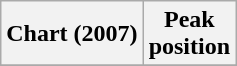<table class="wikitable sortable plainrowheaders" style="text-align:center">
<tr>
<th>Chart (2007)</th>
<th>Peak<br>position</th>
</tr>
<tr>
</tr>
</table>
